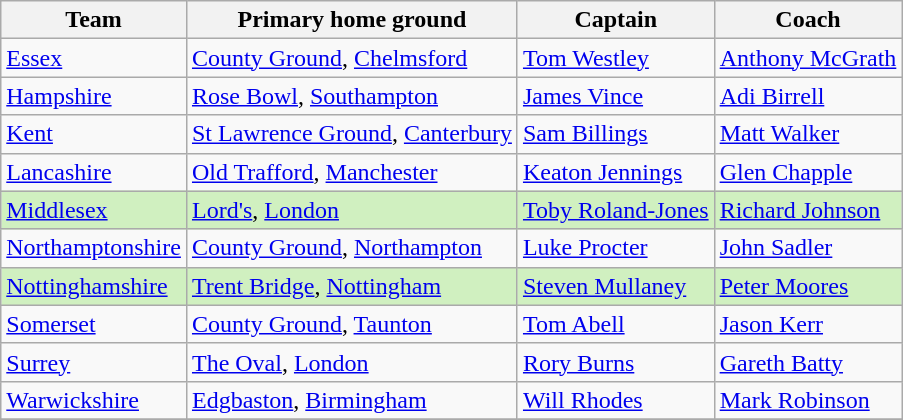<table class="wikitable sortable">
<tr>
<th>Team</th>
<th>Primary home ground</th>
<th>Captain</th>
<th>Coach</th>
</tr>
<tr>
<td><a href='#'>Essex</a></td>
<td><a href='#'>County Ground</a>, <a href='#'>Chelmsford</a></td>
<td> <a href='#'>Tom Westley</a></td>
<td> <a href='#'>Anthony McGrath</a></td>
</tr>
<tr>
<td><a href='#'>Hampshire</a></td>
<td><a href='#'>Rose Bowl</a>, <a href='#'>Southampton</a></td>
<td> <a href='#'>James Vince</a></td>
<td> <a href='#'>Adi Birrell</a></td>
</tr>
<tr>
<td><a href='#'>Kent</a></td>
<td><a href='#'>St Lawrence Ground</a>, <a href='#'>Canterbury</a></td>
<td> <a href='#'>Sam Billings</a></td>
<td> <a href='#'>Matt Walker</a></td>
</tr>
<tr>
<td><a href='#'>Lancashire</a></td>
<td><a href='#'>Old Trafford</a>, <a href='#'>Manchester</a></td>
<td> <a href='#'>Keaton Jennings</a></td>
<td> <a href='#'>Glen Chapple</a></td>
</tr>
<tr style="background-color:#D0F0C0">
<td><a href='#'>Middlesex</a></td>
<td><a href='#'>Lord's</a>, <a href='#'>London</a></td>
<td> <a href='#'>Toby Roland-Jones</a></td>
<td> <a href='#'>Richard Johnson</a></td>
</tr>
<tr>
<td><a href='#'>Northamptonshire</a></td>
<td><a href='#'>County Ground</a>, <a href='#'>Northampton</a></td>
<td> <a href='#'>Luke Procter</a></td>
<td> <a href='#'>John Sadler</a></td>
</tr>
<tr style="background-color:#D0F0C0">
<td><a href='#'>Nottinghamshire</a></td>
<td><a href='#'>Trent Bridge</a>, <a href='#'>Nottingham</a></td>
<td> <a href='#'>Steven Mullaney</a></td>
<td> <a href='#'>Peter Moores</a></td>
</tr>
<tr>
<td><a href='#'>Somerset</a></td>
<td><a href='#'>County Ground</a>, <a href='#'>Taunton</a></td>
<td> <a href='#'>Tom Abell</a></td>
<td> <a href='#'>Jason Kerr</a></td>
</tr>
<tr>
<td><a href='#'>Surrey</a></td>
<td><a href='#'>The Oval</a>, <a href='#'>London</a></td>
<td> <a href='#'>Rory Burns</a></td>
<td> <a href='#'>Gareth Batty</a></td>
</tr>
<tr>
<td><a href='#'>Warwickshire</a></td>
<td><a href='#'>Edgbaston</a>, <a href='#'>Birmingham</a></td>
<td> <a href='#'>Will Rhodes</a></td>
<td> <a href='#'>Mark Robinson</a></td>
</tr>
<tr>
</tr>
</table>
